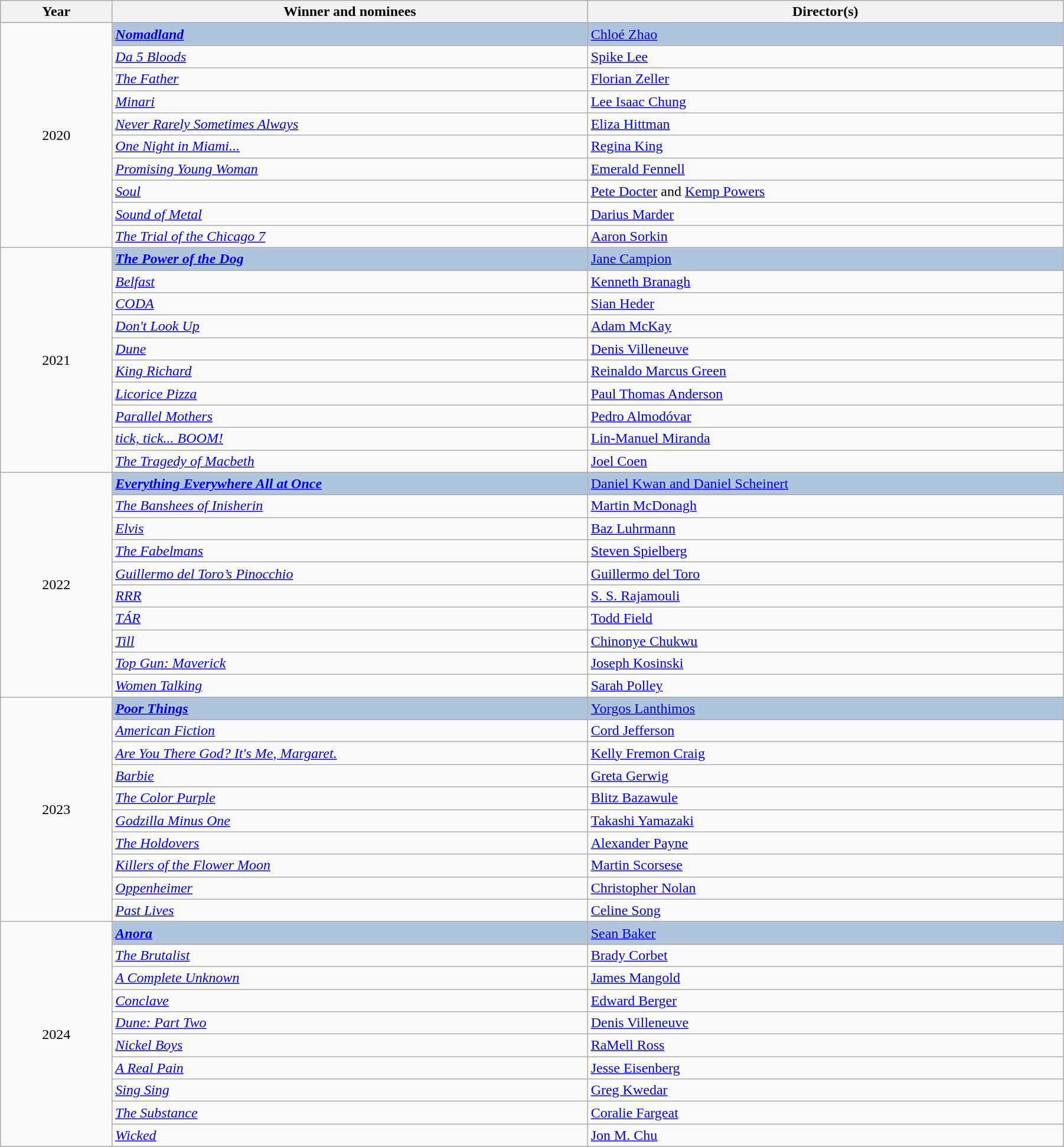<table class="wikitable" width="95%" cellpadding="5">
<tr>
<th width="100"><strong>Year</strong></th>
<th width="450"><strong>Winner and nominees</strong></th>
<th width="450"><strong>Director(s)</strong></th>
</tr>
<tr>
<td rowspan="10" style="text-align:center;">2020</td>
<td style="background:#B0C4DE;"><strong><em><a href='#'>Nomadland</a></em></strong></td>
<td style="background:#B0C4DE;"><a href='#'>Chloé Zhao</a></td>
</tr>
<tr>
<td><em><a href='#'>Da 5 Bloods</a></em></td>
<td><a href='#'>Spike Lee</a></td>
</tr>
<tr>
<td><em><a href='#'>The Father</a></em></td>
<td><a href='#'>Florian Zeller</a></td>
</tr>
<tr>
<td><em><a href='#'>Minari</a></em></td>
<td><a href='#'>Lee Isaac Chung</a></td>
</tr>
<tr>
<td><em><a href='#'>Never Rarely Sometimes Always</a></em></td>
<td><a href='#'>Eliza Hittman</a></td>
</tr>
<tr>
<td><em><a href='#'>One Night in Miami...</a></em></td>
<td><a href='#'>Regina King</a></td>
</tr>
<tr>
<td><em><a href='#'>Promising Young Woman</a></em></td>
<td><a href='#'>Emerald Fennell</a></td>
</tr>
<tr>
<td><em><a href='#'>Soul</a></em></td>
<td><a href='#'>Pete Docter</a> and <a href='#'>Kemp Powers</a></td>
</tr>
<tr>
<td><em><a href='#'>Sound of Metal</a></em></td>
<td><a href='#'>Darius Marder</a></td>
</tr>
<tr>
<td><em><a href='#'>The Trial of the Chicago 7</a></em></td>
<td><a href='#'>Aaron Sorkin</a></td>
</tr>
<tr>
<td rowspan="10" style="text-align:center;">2021</td>
<td style="background:#B0C4DE;"><strong><em><a href='#'>The Power of the Dog</a></em></strong></td>
<td style="background:#B0C4DE;"><a href='#'>Jane Campion</a></td>
</tr>
<tr>
<td><em><a href='#'>Belfast</a></em></td>
<td><a href='#'>Kenneth Branagh</a></td>
</tr>
<tr>
<td><em><a href='#'>CODA</a></em></td>
<td><a href='#'>Sian Heder</a></td>
</tr>
<tr>
<td><em><a href='#'>Don't Look Up</a></em></td>
<td><a href='#'>Adam McKay</a></td>
</tr>
<tr>
<td><em><a href='#'>Dune</a></em></td>
<td><a href='#'>Denis Villeneuve</a></td>
</tr>
<tr>
<td><em><a href='#'>King Richard</a></em></td>
<td><a href='#'>Reinaldo Marcus Green</a></td>
</tr>
<tr>
<td><em><a href='#'>Licorice Pizza</a></em></td>
<td><a href='#'>Paul Thomas Anderson</a></td>
</tr>
<tr>
<td><em><a href='#'>Parallel Mothers</a></em></td>
<td><a href='#'>Pedro Almodóvar</a></td>
</tr>
<tr>
<td><em><a href='#'>tick, tick... BOOM!</a></em></td>
<td><a href='#'>Lin-Manuel Miranda</a></td>
</tr>
<tr>
<td><em><a href='#'>The Tragedy of Macbeth</a></em></td>
<td><a href='#'>Joel Coen</a></td>
</tr>
<tr>
<td rowspan="10" style="text-align:center;">2022</td>
<td style="background:#B0C4DE;"><strong><em><a href='#'>Everything Everywhere All at Once</a></em></strong></td>
<td style="background:#B0C4DE;"><a href='#'>Daniel Kwan and Daniel Scheinert</a></td>
</tr>
<tr>
<td><em><a href='#'>The Banshees of Inisherin</a></em></td>
<td><a href='#'>Martin McDonagh</a></td>
</tr>
<tr>
<td><em><a href='#'>Elvis</a></em></td>
<td><a href='#'>Baz Luhrmann</a></td>
</tr>
<tr>
<td><em><a href='#'>The Fabelmans</a></em></td>
<td><a href='#'>Steven Spielberg</a></td>
</tr>
<tr>
<td><em><a href='#'>Guillermo del Toro’s Pinocchio</a></em></td>
<td><a href='#'>Guillermo del Toro</a></td>
</tr>
<tr>
<td><em><a href='#'>RRR</a></em></td>
<td><a href='#'>S. S. Rajamouli</a></td>
</tr>
<tr>
<td><em><a href='#'>TÁR</a></em></td>
<td><a href='#'>Todd Field</a></td>
</tr>
<tr>
<td><em><a href='#'>Till</a></em></td>
<td><a href='#'>Chinonye Chukwu</a></td>
</tr>
<tr>
<td><em><a href='#'>Top Gun: Maverick</a></em></td>
<td><a href='#'>Joseph Kosinski</a></td>
</tr>
<tr>
<td><em><a href='#'>Women Talking</a></em></td>
<td><a href='#'>Sarah Polley</a></td>
</tr>
<tr>
<td rowspan="10" style="text-align:center;">2023</td>
<td style="background:#B0C4DE;"><strong><em><a href='#'>Poor Things</a></em></strong></td>
<td style="background:#B0C4DE;"><a href='#'>Yorgos Lanthimos</a></td>
</tr>
<tr>
<td><em><a href='#'>American Fiction</a></em></td>
<td><a href='#'>Cord Jefferson</a></td>
</tr>
<tr>
<td><em><a href='#'>Are You There God? It's Me, Margaret.</a></em></td>
<td><a href='#'>Kelly Fremon Craig</a></td>
</tr>
<tr>
<td><em><a href='#'>Barbie</a></em></td>
<td><a href='#'>Greta Gerwig</a></td>
</tr>
<tr>
<td><em><a href='#'>The Color Purple</a></em></td>
<td><a href='#'>Blitz Bazawule</a></td>
</tr>
<tr>
<td><em><a href='#'>Godzilla Minus One</a></em></td>
<td><a href='#'>Takashi Yamazaki</a></td>
</tr>
<tr>
<td><em><a href='#'>The Holdovers</a></em></td>
<td><a href='#'>Alexander Payne</a></td>
</tr>
<tr>
<td><em><a href='#'>Killers of the Flower Moon</a></em></td>
<td><a href='#'>Martin Scorsese</a></td>
</tr>
<tr>
<td><em><a href='#'>Oppenheimer</a></em></td>
<td><a href='#'>Christopher Nolan</a></td>
</tr>
<tr>
<td><em><a href='#'>Past Lives</a></em></td>
<td><a href='#'>Celine Song</a></td>
</tr>
<tr>
<td rowspan="10" style="text-align:center;">2024</td>
<td style="background:#B0C4DE;"><strong><em><a href='#'>Anora</a></em></strong></td>
<td style="background:#B0C4DE;"><a href='#'>Sean Baker</a></td>
</tr>
<tr>
<td><em><a href='#'>The Brutalist</a></em></td>
<td><a href='#'>Brady Corbet</a></td>
</tr>
<tr>
<td><em><a href='#'>A Complete Unknown</a></em></td>
<td><a href='#'>James Mangold</a></td>
</tr>
<tr>
<td><em><a href='#'>Conclave</a></em></td>
<td><a href='#'>Edward Berger</a></td>
</tr>
<tr>
<td><em><a href='#'>Dune: Part Two</a></em></td>
<td><a href='#'>Denis Villeneuve</a></td>
</tr>
<tr>
<td><em><a href='#'>Nickel Boys</a></em></td>
<td><a href='#'>RaMell Ross</a></td>
</tr>
<tr>
<td><em><a href='#'>A Real Pain</a></em></td>
<td><a href='#'>Jesse Eisenberg</a></td>
</tr>
<tr>
<td><em><a href='#'>Sing Sing</a></em></td>
<td><a href='#'>Greg Kwedar</a></td>
</tr>
<tr>
<td><em><a href='#'>The Substance</a></em></td>
<td><a href='#'>Coralie Fargeat</a></td>
</tr>
<tr>
<td><em><a href='#'>Wicked</a></em></td>
<td><a href='#'>Jon M. Chu</a></td>
</tr>
</table>
